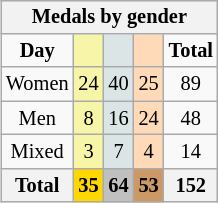<table class="wikitable" style="font-size:85%; float:right">
<tr align=center>
<th colspan=5>Medals by gender</th>
</tr>
<tr align=center>
<td><strong>Day</strong></td>
<td bgcolor=#f7f6a8></td>
<td bgcolor=#dce5e5></td>
<td bgcolor=#ffdab9></td>
<td><strong>Total</strong></td>
</tr>
<tr align=center>
<td>Women</td>
<td bgcolor=#f7f6a8>24</td>
<td bgcolor=#dce5e5>40</td>
<td bgcolor=#ffdab9>25</td>
<td>89</td>
</tr>
<tr align=center>
<td>Men</td>
<td bgcolor=#f7f6a8>8</td>
<td bgcolor=#dce5e5>16</td>
<td bgcolor=#ffdab9>24</td>
<td>48</td>
</tr>
<tr align=center>
<td>Mixed</td>
<td bgcolor=#f7f6a8>3</td>
<td bgcolor=#dce5e5>7</td>
<td bgcolor=#ffdab9>4</td>
<td>14</td>
</tr>
<tr align=center>
<th bgcolor=#efefef>Total</th>
<th style="background:gold;">35</th>
<th style="background:silver;">64</th>
<th style="background:#c96;">53</th>
<th>152</th>
</tr>
</table>
